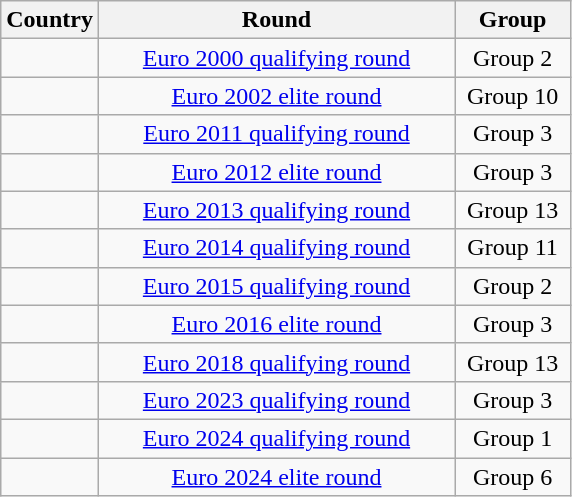<table class="wikitable" style="text-align: center;">
<tr>
<th>Country</th>
<th width="230">Round</th>
<th width="70">Group</th>
</tr>
<tr>
<td></td>
<td><a href='#'>Euro 2000 qualifying round</a></td>
<td>Group 2</td>
</tr>
<tr>
<td></td>
<td><a href='#'>Euro 2002 elite round</a></td>
<td>Group 10</td>
</tr>
<tr>
<td></td>
<td><a href='#'>Euro 2011 qualifying round</a></td>
<td>Group 3</td>
</tr>
<tr>
<td></td>
<td><a href='#'>Euro 2012 elite round</a></td>
<td>Group 3</td>
</tr>
<tr>
<td></td>
<td><a href='#'>Euro 2013 qualifying round</a></td>
<td>Group 13</td>
</tr>
<tr>
<td></td>
<td><a href='#'>Euro 2014 qualifying round</a></td>
<td>Group 11</td>
</tr>
<tr>
<td></td>
<td><a href='#'>Euro 2015 qualifying round</a></td>
<td>Group 2</td>
</tr>
<tr>
<td></td>
<td><a href='#'>Euro 2016 elite round</a></td>
<td>Group 3</td>
</tr>
<tr>
<td></td>
<td><a href='#'>Euro 2018 qualifying round</a></td>
<td>Group 13</td>
</tr>
<tr>
<td></td>
<td><a href='#'>Euro 2023 qualifying round</a></td>
<td>Group 3</td>
</tr>
<tr>
<td></td>
<td><a href='#'>Euro 2024 qualifying round</a></td>
<td>Group 1</td>
</tr>
<tr>
<td></td>
<td><a href='#'>Euro 2024 elite round</a></td>
<td>Group 6</td>
</tr>
</table>
